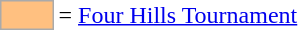<table style="background:transparent;">
<tr>
<td style="background-color:#FFC080; border:1px solid #aaaaaa; width:2em;"></td>
<td>= <a href='#'>Four Hills Tournament</a></td>
</tr>
</table>
